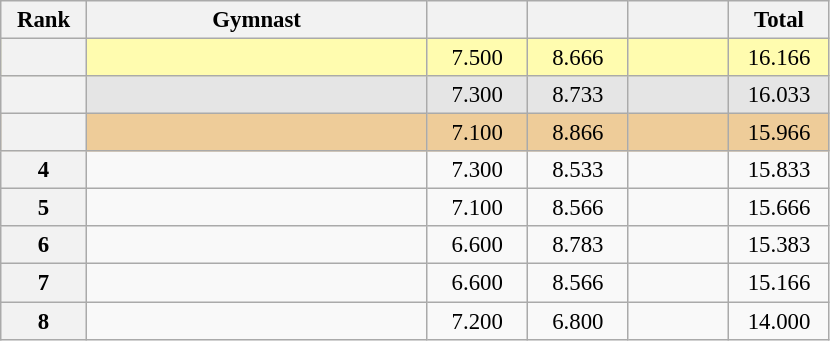<table class="wikitable sortable" style="text-align:center; font-size:95%">
<tr>
<th scope="col" style="width:50px;">Rank</th>
<th scope="col" style="width:220px;">Gymnast</th>
<th scope="col" style="width:60px;"></th>
<th scope="col" style="width:60px;"></th>
<th scope="col" style="width:60px;"></th>
<th scope="col" style="width:60px;">Total</th>
</tr>
<tr style="background:#fffcaf;">
<th scope=row style="text-align:center"></th>
<td style="text-align:left;"></td>
<td>7.500</td>
<td>8.666</td>
<td></td>
<td>16.166</td>
</tr>
<tr style="background:#e5e5e5;">
<th scope=row style="text-align:center"></th>
<td style="text-align:left;"></td>
<td>7.300</td>
<td>8.733</td>
<td></td>
<td>16.033</td>
</tr>
<tr style="background:#ec9;">
<th scope=row style="text-align:center"></th>
<td style="text-align:left;"></td>
<td>7.100</td>
<td>8.866</td>
<td></td>
<td>15.966</td>
</tr>
<tr>
<th scope=row style="text-align:center">4</th>
<td style="text-align:left;"></td>
<td>7.300</td>
<td>8.533</td>
<td></td>
<td>15.833</td>
</tr>
<tr>
<th scope=row style="text-align:center">5</th>
<td style="text-align:left;"></td>
<td>7.100</td>
<td>8.566</td>
<td></td>
<td>15.666</td>
</tr>
<tr>
<th scope=row style="text-align:center">6</th>
<td style="text-align:left;"></td>
<td>6.600</td>
<td>8.783</td>
<td></td>
<td>15.383</td>
</tr>
<tr>
<th scope=row style="text-align:center">7</th>
<td style="text-align:left;"></td>
<td>6.600</td>
<td>8.566</td>
<td></td>
<td>15.166</td>
</tr>
<tr>
<th scope=row style="text-align:center">8</th>
<td style="text-align:left;"></td>
<td>7.200</td>
<td>6.800</td>
<td></td>
<td>14.000</td>
</tr>
</table>
